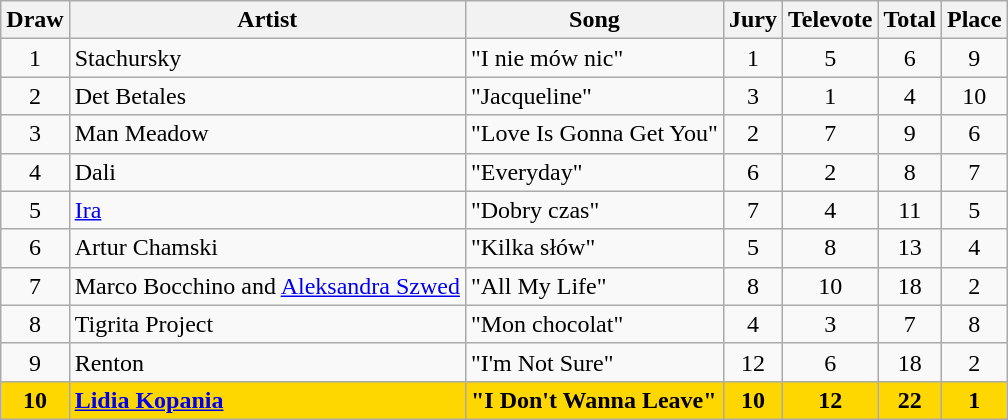<table class="sortable wikitable" style="margin: 1em auto 1em auto; text-align:center;">
<tr>
<th>Draw</th>
<th>Artist</th>
<th>Song</th>
<th>Jury</th>
<th>Televote</th>
<th>Total</th>
<th>Place</th>
</tr>
<tr>
<td>1</td>
<td align="left">Stachursky</td>
<td align="left">"I nie mów nic"</td>
<td>1</td>
<td>5</td>
<td>6</td>
<td>9</td>
</tr>
<tr>
<td>2</td>
<td align="left">Det Betales</td>
<td align="left">"Jacqueline"</td>
<td>3</td>
<td>1</td>
<td>4</td>
<td>10</td>
</tr>
<tr>
<td>3</td>
<td align="left">Man Meadow</td>
<td align="left">"Love Is Gonna Get You"</td>
<td>2</td>
<td>7</td>
<td>9</td>
<td>6</td>
</tr>
<tr>
<td>4</td>
<td align="left">Dali</td>
<td align="left">"Everyday"</td>
<td>6</td>
<td>2</td>
<td>8</td>
<td>7</td>
</tr>
<tr>
<td>5</td>
<td align="left"><a href='#'>Ira</a></td>
<td align="left">"Dobry czas"</td>
<td>7</td>
<td>4</td>
<td>11</td>
<td>5</td>
</tr>
<tr>
<td>6</td>
<td align="left">Artur Chamski</td>
<td align="left">"Kilka słów"</td>
<td>5</td>
<td>8</td>
<td>13</td>
<td>4</td>
</tr>
<tr>
<td>7</td>
<td align="left">Marco Bocchino and <a href='#'>Aleksandra Szwed</a></td>
<td align="left">"All My Life"</td>
<td>8</td>
<td>10</td>
<td>18</td>
<td>2</td>
</tr>
<tr>
<td>8</td>
<td align="left">Tigrita Project</td>
<td align="left">"Mon chocolat"</td>
<td>4</td>
<td>3</td>
<td>7</td>
<td>8</td>
</tr>
<tr>
<td>9</td>
<td align="left">Renton</td>
<td align="left">"I'm Not Sure"</td>
<td>12</td>
<td>6</td>
<td>18</td>
<td>2</td>
</tr>
<tr style="font-weight:bold; background:gold;">
<td>10</td>
<td align="left"><a href='#'>Lidia Kopania</a></td>
<td align="left">"I Don't Wanna Leave"</td>
<td>10</td>
<td>12</td>
<td>22</td>
<td>1</td>
</tr>
</table>
